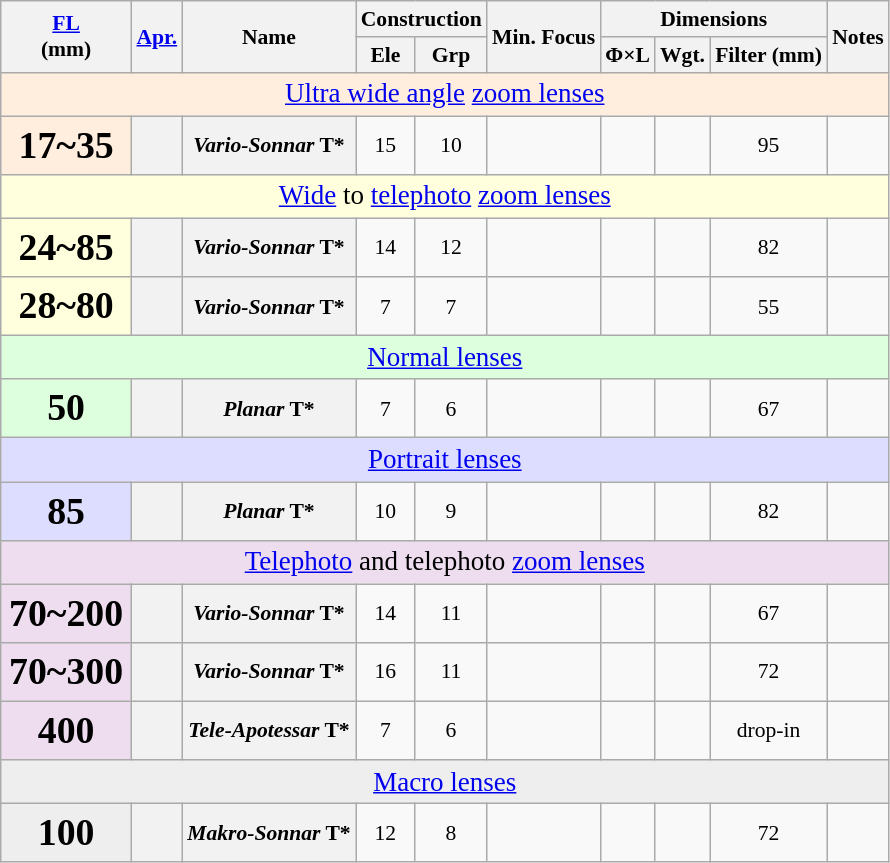<table class="wikitable sortable" style="font-size:90%;text-align:center;">
<tr>
<th rowspan=2><a href='#'>FL</a><br>(mm)</th>
<th rowspan=2><a href='#'>Apr.</a></th>
<th rowspan=2>Name</th>
<th colspan=2>Construction</th>
<th rowspan=2>Min. Focus</th>
<th colspan=3>Dimensions</th>
<th rowspan=2 class="unsortable">Notes</th>
</tr>
<tr>
<th>Ele</th>
<th>Grp</th>
<th>Φ×L</th>
<th>Wgt.</th>
<th>Filter (mm)</th>
</tr>
<tr>
<td colspan=10 style="font-size:125%;background:#fed;" data-sort-value="zzzb"><a href='#'>Ultra wide angle</a> <a href='#'>zoom lenses</a></td>
</tr>
<tr>
<th style="background:#fed;font-size:175%;">17~35</th>
<th></th>
<th><em>Vario-Sonnar</em> T*</th>
<td>15</td>
<td>10</td>
<td></td>
<td></td>
<td></td>
<td>95</td>
<td style="font-size:90%;text-align:left"></td>
</tr>
<tr>
<td colspan=10 style="font-size:125%;background:#ffd;" data-sort-value="zzzc"><a href='#'>Wide</a> to <a href='#'>telephoto</a> <a href='#'>zoom lenses</a></td>
</tr>
<tr>
<th style="background:#ffd;font-size:175%;">24~85</th>
<th></th>
<th><em>Vario-Sonnar</em> T*</th>
<td>14</td>
<td>12</td>
<td></td>
<td></td>
<td></td>
<td>82</td>
<td style="font-size:90%;text-align:left"></td>
</tr>
<tr>
<th style="background:#ffd;font-size:175%;">28~80</th>
<th></th>
<th><em>Vario-Sonnar</em> T*</th>
<td>7</td>
<td>7</td>
<td></td>
<td></td>
<td></td>
<td>55</td>
<td style="font-size:90%;text-align:left"></td>
</tr>
<tr>
<td colspan=10 style="font-size:125%;background:#dfd;" data-sort-value="zzzd"><a href='#'>Normal lenses</a></td>
</tr>
<tr>
<th style="background:#dfd;font-size:175%;">50</th>
<th></th>
<th><em>Planar</em> T*</th>
<td>7</td>
<td>6</td>
<td></td>
<td></td>
<td></td>
<td>67</td>
<td style="font-size:90%;text-align:left"></td>
</tr>
<tr>
<td colspan=10 style="font-size:125%;background:#ddf;" data-sort-value="zzze"><a href='#'>Portrait lenses</a></td>
</tr>
<tr>
<th style="background:#ddf;font-size:175%;">85</th>
<th></th>
<th><em>Planar</em> T*</th>
<td>10</td>
<td>9</td>
<td></td>
<td></td>
<td></td>
<td>82</td>
<td style="font-size:90%;text-align:left"></td>
</tr>
<tr>
<td colspan=10 style="font-size:125%;background:#ede;" data-sort-value="zzzf"><a href='#'>Telephoto</a> and telephoto <a href='#'>zoom lenses</a></td>
</tr>
<tr>
<th style="background:#ede;font-size:175%;">70~200</th>
<th></th>
<th><em>Vario-Sonnar</em> T*</th>
<td>14</td>
<td>11</td>
<td></td>
<td></td>
<td></td>
<td>67</td>
<td style="font-size:90%;text-align:left"></td>
</tr>
<tr>
<th style="background:#ede;font-size:175%;">70~300</th>
<th></th>
<th><em>Vario-Sonnar</em> T*</th>
<td>16</td>
<td>11</td>
<td></td>
<td></td>
<td></td>
<td>72</td>
<td style="font-size:90%;text-align:left"></td>
</tr>
<tr>
<th style="background:#ede;font-size:175%;">400</th>
<th></th>
<th><em>Tele-Apotessar</em> T*</th>
<td>7</td>
<td>6</td>
<td></td>
<td></td>
<td></td>
<td>drop-in</td>
<td style="font-size:90%;text-align:left"></td>
</tr>
<tr>
<td colspan=10 style="font-size:125%;background:#eee;" data-sort-value="zzzh"><a href='#'>Macro lenses</a></td>
</tr>
<tr>
<th style="background:#eee;font-size:175%;">100</th>
<th></th>
<th><em>Makro-Sonnar</em> T*</th>
<td>12</td>
<td>8</td>
<td></td>
<td></td>
<td></td>
<td>72</td>
<td style="font-size:90%;text-align:left"></td>
</tr>
</table>
